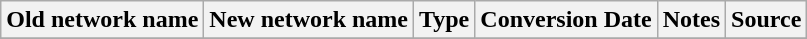<table class="wikitable">
<tr>
<th>Old network name</th>
<th>New network name</th>
<th>Type</th>
<th>Conversion Date</th>
<th>Notes</th>
<th>Source</th>
</tr>
<tr>
</tr>
</table>
